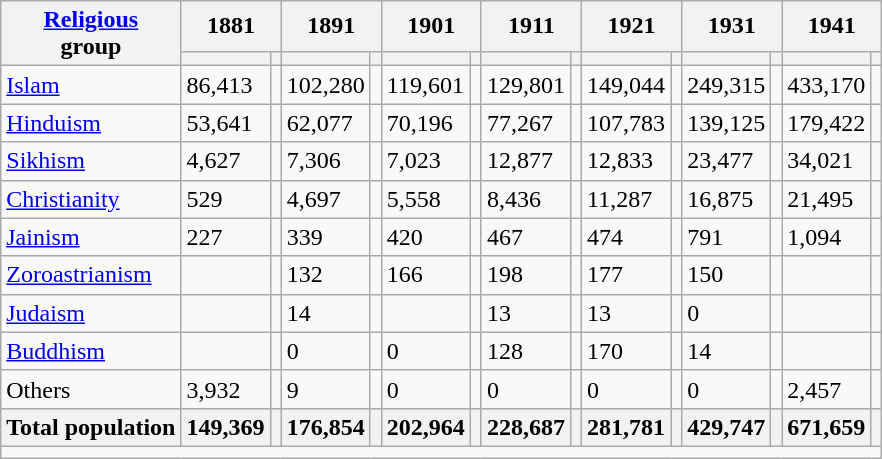<table class="wikitable collapsible sortable">
<tr>
<th rowspan="2"><a href='#'>Religious</a><br>group</th>
<th colspan="2">1881</th>
<th colspan="2">1891</th>
<th colspan="2">1901</th>
<th colspan="2">1911</th>
<th colspan="2">1921</th>
<th colspan="2">1931</th>
<th colspan="2">1941</th>
</tr>
<tr>
<th><a href='#'></a></th>
<th></th>
<th></th>
<th></th>
<th></th>
<th></th>
<th></th>
<th></th>
<th></th>
<th></th>
<th></th>
<th></th>
<th></th>
<th></th>
</tr>
<tr>
<td><a href='#'>Islam</a> </td>
<td>86,413</td>
<td></td>
<td>102,280</td>
<td></td>
<td>119,601</td>
<td></td>
<td>129,801</td>
<td></td>
<td>149,044</td>
<td></td>
<td>249,315</td>
<td></td>
<td>433,170</td>
<td></td>
</tr>
<tr>
<td><a href='#'>Hinduism</a> </td>
<td>53,641</td>
<td></td>
<td>62,077</td>
<td></td>
<td>70,196</td>
<td></td>
<td>77,267</td>
<td></td>
<td>107,783</td>
<td></td>
<td>139,125</td>
<td></td>
<td>179,422</td>
<td></td>
</tr>
<tr>
<td><a href='#'>Sikhism</a> </td>
<td>4,627</td>
<td></td>
<td>7,306</td>
<td></td>
<td>7,023</td>
<td></td>
<td>12,877</td>
<td></td>
<td>12,833</td>
<td></td>
<td>23,477</td>
<td></td>
<td>34,021</td>
<td></td>
</tr>
<tr>
<td><a href='#'>Christianity</a> </td>
<td>529</td>
<td></td>
<td>4,697</td>
<td></td>
<td>5,558</td>
<td></td>
<td>8,436</td>
<td></td>
<td>11,287</td>
<td></td>
<td>16,875</td>
<td></td>
<td>21,495</td>
<td></td>
</tr>
<tr>
<td><a href='#'>Jainism</a> </td>
<td>227</td>
<td></td>
<td>339</td>
<td></td>
<td>420</td>
<td></td>
<td>467</td>
<td></td>
<td>474</td>
<td></td>
<td>791</td>
<td></td>
<td>1,094</td>
<td></td>
</tr>
<tr>
<td><a href='#'>Zoroastrianism</a> </td>
<td></td>
<td></td>
<td>132</td>
<td></td>
<td>166</td>
<td></td>
<td>198</td>
<td></td>
<td>177</td>
<td></td>
<td>150</td>
<td></td>
<td></td>
<td></td>
</tr>
<tr>
<td><a href='#'>Judaism</a> </td>
<td></td>
<td></td>
<td>14</td>
<td></td>
<td></td>
<td></td>
<td>13</td>
<td></td>
<td>13</td>
<td></td>
<td>0</td>
<td></td>
<td></td>
<td></td>
</tr>
<tr>
<td><a href='#'>Buddhism</a> </td>
<td></td>
<td></td>
<td>0</td>
<td></td>
<td>0</td>
<td></td>
<td>128</td>
<td></td>
<td>170</td>
<td></td>
<td>14</td>
<td></td>
<td></td>
<td></td>
</tr>
<tr>
<td>Others</td>
<td>3,932</td>
<td></td>
<td>9</td>
<td></td>
<td>0</td>
<td></td>
<td>0</td>
<td></td>
<td>0</td>
<td></td>
<td>0</td>
<td></td>
<td>2,457</td>
<td></td>
</tr>
<tr>
<th>Total population</th>
<th>149,369</th>
<th></th>
<th>176,854</th>
<th></th>
<th>202,964</th>
<th></th>
<th>228,687</th>
<th></th>
<th>281,781</th>
<th></th>
<th>429,747</th>
<th></th>
<th>671,659</th>
<th></th>
</tr>
<tr class="sortbottom">
<td colspan="17"></td>
</tr>
</table>
